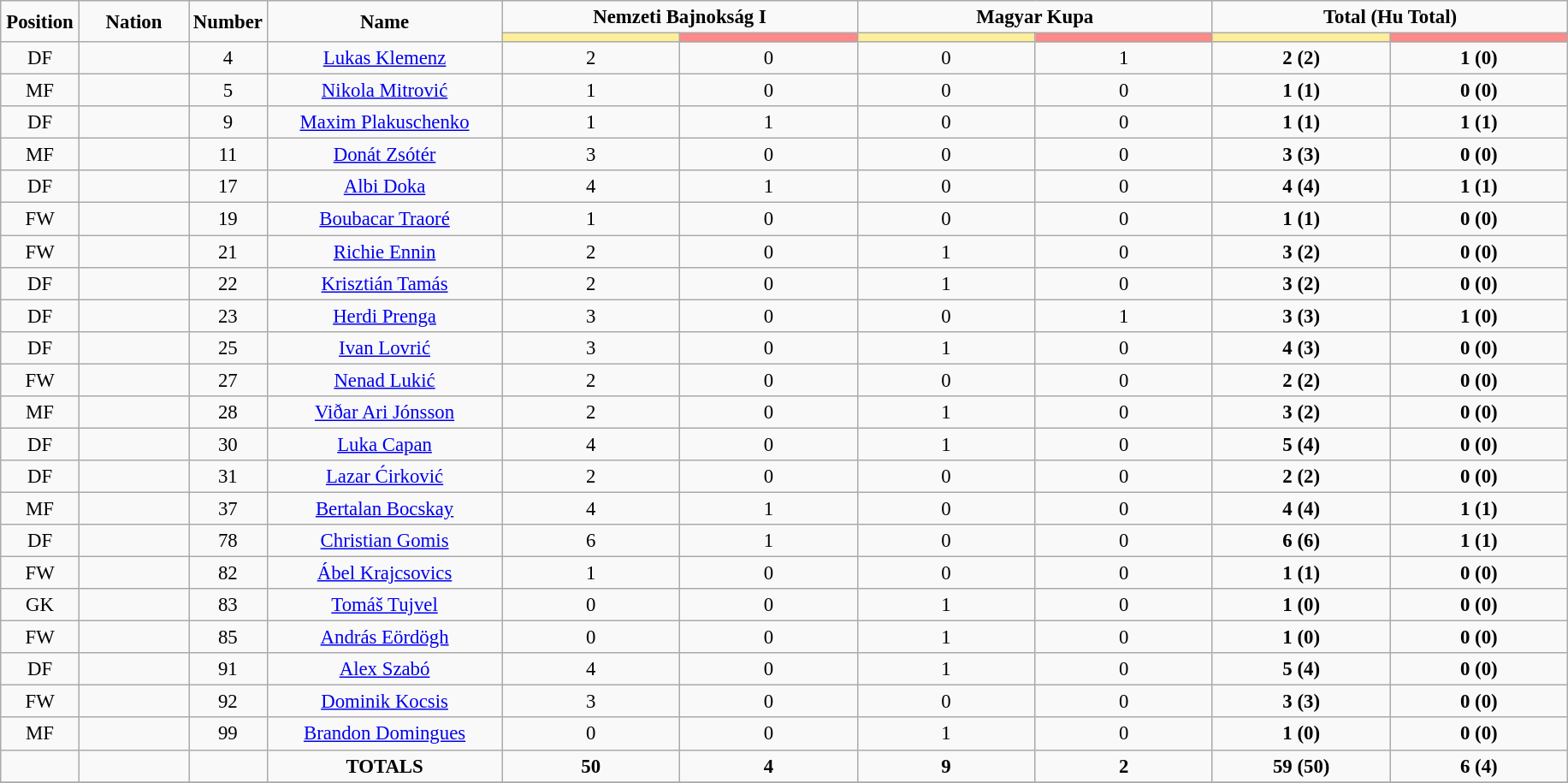<table class="wikitable" style="font-size: 95%; text-align: center;">
<tr>
<td rowspan="2" width="5%" align="center"><strong>Position</strong></td>
<td rowspan="2" width="7%" align="center"><strong>Nation</strong></td>
<td rowspan="2" width="5%" align="center"><strong>Number</strong></td>
<td rowspan="2" width="15%" align="center"><strong>Name</strong></td>
<td colspan="2" align="center"><strong>Nemzeti Bajnokság I</strong></td>
<td colspan="2" align="center"><strong>Magyar Kupa</strong></td>
<td colspan="2" align="center"><strong>Total (Hu Total)</strong></td>
</tr>
<tr>
<th width=60 style="background: #FFEE99"></th>
<th width=60 style="background: #FF8888"></th>
<th width=60 style="background: #FFEE99"></th>
<th width=60 style="background: #FF8888"></th>
<th width=60 style="background: #FFEE99"></th>
<th width=60 style="background: #FF8888"></th>
</tr>
<tr>
<td>DF</td>
<td></td>
<td>4</td>
<td><a href='#'>Lukas Klemenz</a></td>
<td>2</td>
<td>0</td>
<td>0</td>
<td>1</td>
<td><strong>2 (2)</strong></td>
<td><strong>1 (0)</strong></td>
</tr>
<tr>
<td>MF</td>
<td></td>
<td>5</td>
<td><a href='#'>Nikola Mitrović</a></td>
<td>1</td>
<td>0</td>
<td>0</td>
<td>0</td>
<td><strong>1 (1)</strong></td>
<td><strong>0 (0)</strong></td>
</tr>
<tr>
<td>DF</td>
<td></td>
<td>9</td>
<td><a href='#'>Maxim Plakuschenko</a></td>
<td>1</td>
<td>1</td>
<td>0</td>
<td>0</td>
<td><strong>1 (1)</strong></td>
<td><strong>1 (1)</strong></td>
</tr>
<tr>
<td>MF</td>
<td></td>
<td>11</td>
<td><a href='#'>Donát Zsótér</a></td>
<td>3</td>
<td>0</td>
<td>0</td>
<td>0</td>
<td><strong>3 (3)</strong></td>
<td><strong>0 (0)</strong></td>
</tr>
<tr>
<td>DF</td>
<td></td>
<td>17</td>
<td><a href='#'>Albi Doka</a></td>
<td>4</td>
<td>1</td>
<td>0</td>
<td>0</td>
<td><strong>4 (4)</strong></td>
<td><strong>1 (1)</strong></td>
</tr>
<tr>
<td>FW</td>
<td></td>
<td>19</td>
<td><a href='#'>Boubacar Traoré</a></td>
<td>1</td>
<td>0</td>
<td>0</td>
<td>0</td>
<td><strong>1 (1)</strong></td>
<td><strong>0 (0)</strong></td>
</tr>
<tr>
<td>FW</td>
<td></td>
<td>21</td>
<td><a href='#'>Richie Ennin</a></td>
<td>2</td>
<td>0</td>
<td>1</td>
<td>0</td>
<td><strong>3 (2)</strong></td>
<td><strong>0 (0)</strong></td>
</tr>
<tr>
<td>DF</td>
<td></td>
<td>22</td>
<td><a href='#'>Krisztián Tamás</a></td>
<td>2</td>
<td>0</td>
<td>1</td>
<td>0</td>
<td><strong>3 (2)</strong></td>
<td><strong>0 (0)</strong></td>
</tr>
<tr>
<td>DF</td>
<td></td>
<td>23</td>
<td><a href='#'>Herdi Prenga</a></td>
<td>3</td>
<td>0</td>
<td>0</td>
<td>1</td>
<td><strong>3 (3)</strong></td>
<td><strong>1 (0)</strong></td>
</tr>
<tr>
<td>DF</td>
<td></td>
<td>25</td>
<td><a href='#'>Ivan Lovrić</a></td>
<td>3</td>
<td>0</td>
<td>1</td>
<td>0</td>
<td><strong>4 (3)</strong></td>
<td><strong>0 (0)</strong></td>
</tr>
<tr>
<td>FW</td>
<td></td>
<td>27</td>
<td><a href='#'>Nenad Lukić</a></td>
<td>2</td>
<td>0</td>
<td>0</td>
<td>0</td>
<td><strong>2 (2)</strong></td>
<td><strong>0 (0)</strong></td>
</tr>
<tr>
<td>MF</td>
<td></td>
<td>28</td>
<td><a href='#'>Viðar Ari Jónsson</a></td>
<td>2</td>
<td>0</td>
<td>1</td>
<td>0</td>
<td><strong>3 (2)</strong></td>
<td><strong>0 (0)</strong></td>
</tr>
<tr>
<td>DF</td>
<td></td>
<td>30</td>
<td><a href='#'>Luka Capan</a></td>
<td>4</td>
<td>0</td>
<td>1</td>
<td>0</td>
<td><strong>5 (4)</strong></td>
<td><strong>0 (0)</strong></td>
</tr>
<tr>
<td>DF</td>
<td></td>
<td>31</td>
<td><a href='#'>Lazar Ćirković</a></td>
<td>2</td>
<td>0</td>
<td>0</td>
<td>0</td>
<td><strong>2 (2)</strong></td>
<td><strong>0 (0)</strong></td>
</tr>
<tr>
<td>MF</td>
<td></td>
<td>37</td>
<td><a href='#'>Bertalan Bocskay</a></td>
<td>4</td>
<td>1</td>
<td>0</td>
<td>0</td>
<td><strong>4 (4)</strong></td>
<td><strong>1 (1)</strong></td>
</tr>
<tr>
<td>DF</td>
<td></td>
<td>78</td>
<td><a href='#'>Christian Gomis</a></td>
<td>6</td>
<td>1</td>
<td>0</td>
<td>0</td>
<td><strong>6 (6)</strong></td>
<td><strong>1 (1)</strong></td>
</tr>
<tr>
<td>FW</td>
<td></td>
<td>82</td>
<td><a href='#'>Ábel Krajcsovics</a></td>
<td>1</td>
<td>0</td>
<td>0</td>
<td>0</td>
<td><strong>1 (1)</strong></td>
<td><strong>0 (0)</strong></td>
</tr>
<tr>
<td>GK</td>
<td></td>
<td>83</td>
<td><a href='#'>Tomáš Tujvel</a></td>
<td>0</td>
<td>0</td>
<td>1</td>
<td>0</td>
<td><strong>1 (0)</strong></td>
<td><strong>0 (0)</strong></td>
</tr>
<tr>
<td>FW</td>
<td></td>
<td>85</td>
<td><a href='#'>András Eördögh</a></td>
<td>0</td>
<td>0</td>
<td>1</td>
<td>0</td>
<td><strong>1 (0)</strong></td>
<td><strong>0 (0)</strong></td>
</tr>
<tr>
<td>DF</td>
<td></td>
<td>91</td>
<td><a href='#'>Alex Szabó</a></td>
<td>4</td>
<td>0</td>
<td>1</td>
<td>0</td>
<td><strong>5 (4)</strong></td>
<td><strong>0 (0)</strong></td>
</tr>
<tr>
<td>FW</td>
<td></td>
<td>92</td>
<td><a href='#'>Dominik Kocsis</a></td>
<td>3</td>
<td>0</td>
<td>0</td>
<td>0</td>
<td><strong>3 (3)</strong></td>
<td><strong>0 (0)</strong></td>
</tr>
<tr>
<td>MF</td>
<td></td>
<td>99</td>
<td><a href='#'>Brandon Domingues</a></td>
<td>0</td>
<td>0</td>
<td>1</td>
<td>0</td>
<td><strong>1 (0)</strong></td>
<td><strong>0 (0)</strong></td>
</tr>
<tr>
<td></td>
<td></td>
<td></td>
<td><strong>TOTALS</strong></td>
<td><strong>50</strong></td>
<td><strong>4</strong></td>
<td><strong>9</strong></td>
<td><strong>2</strong></td>
<td><strong>59 (50)</strong></td>
<td><strong>6 (4)</strong></td>
</tr>
<tr>
</tr>
</table>
